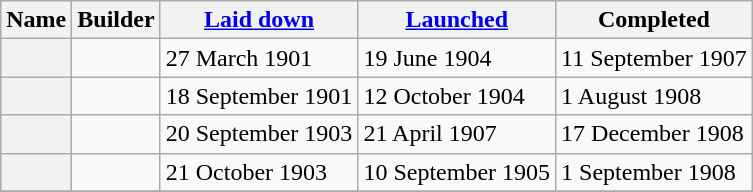<table class="wikitable plainrowheaders">
<tr>
<th scope="col">Name</th>
<th scope="col">Builder</th>
<th scope="col"><a href='#'>Laid down</a></th>
<th scope="col"><a href='#'>Launched</a></th>
<th scope="col">Completed</th>
</tr>
<tr>
<th scope="row"></th>
<td></td>
<td>27 March 1901</td>
<td>19 June 1904</td>
<td>11 September 1907</td>
</tr>
<tr>
<th scope="row"></th>
<td></td>
<td>18 September 1901</td>
<td>12 October 1904</td>
<td>1 August 1908</td>
</tr>
<tr>
<th scope="row"></th>
<td></td>
<td>20 September 1903</td>
<td>21 April 1907</td>
<td>17 December 1908</td>
</tr>
<tr>
<th scope="row"></th>
<td></td>
<td>21 October 1903</td>
<td>10 September 1905</td>
<td>1 September 1908</td>
</tr>
<tr>
</tr>
</table>
